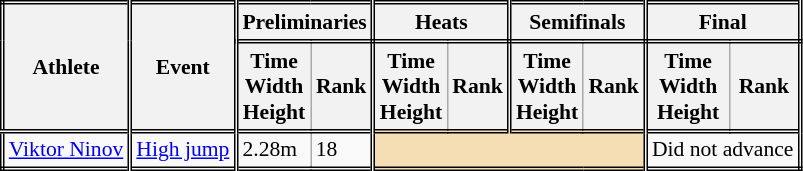<table class=wikitable style="font-size:90%; border: double;">
<tr>
<th rowspan="2" style="border-right:double">Athlete</th>
<th rowspan="2" style="border-right:double">Event</th>
<th colspan="2" style="border-right:double; border-bottom:double;">Preliminaries</th>
<th colspan="2" style="border-right:double; border-bottom:double;">Heats</th>
<th colspan="2" style="border-right:double; border-bottom:double;">Semifinals</th>
<th colspan="2" style="border-right:double; border-bottom:double;">Final</th>
</tr>
<tr>
<th>Time<br>Width<br>Height</th>
<th style="border-right:double">Rank</th>
<th>Time<br>Width<br>Height</th>
<th style="border-right:double">Rank</th>
<th>Time<br>Width<br>Height</th>
<th style="border-right:double">Rank</th>
<th>Time<br>Width<br>Height</th>
<th style="border-right:double">Rank</th>
</tr>
<tr style="border-top: double;">
<td style="border-right:double"><a href='#'>Viktor Ninov</a></td>
<td style="border-right:double"><a href='#'>High jump</a></td>
<td>2.28m</td>
<td style="border-right:double">18</td>
<td style="border-right:double" colspan= 4 bgcolor="wheat"></td>
<td colspan="2" align=center>Did not advance</td>
</tr>
</table>
